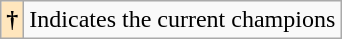<table class="wikitable">
<tr>
<th style="background-color:#FFE6BD">†</th>
<td>Indicates the current champions</td>
</tr>
</table>
